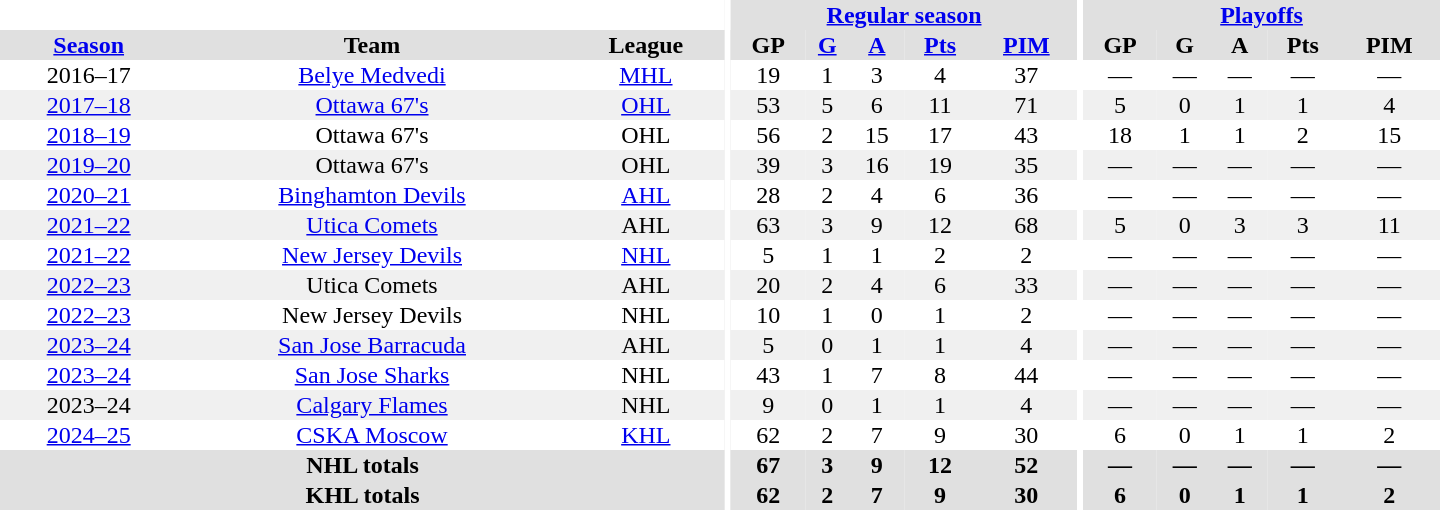<table border="0" cellpadding="1" cellspacing="0" style="text-align:center; width:60em;">
<tr bgcolor="#e0e0e0">
<th colspan="3" bgcolor="#ffffff"></th>
<th rowspan="99" bgcolor="#ffffff"></th>
<th colspan="5"><a href='#'>Regular season</a></th>
<th rowspan="99" bgcolor="#ffffff"></th>
<th colspan="5"><a href='#'>Playoffs</a></th>
</tr>
<tr bgcolor="#e0e0e0">
<th><a href='#'>Season</a></th>
<th>Team</th>
<th>League</th>
<th>GP</th>
<th><a href='#'>G</a></th>
<th><a href='#'>A</a></th>
<th><a href='#'>Pts</a></th>
<th><a href='#'>PIM</a></th>
<th>GP</th>
<th>G</th>
<th>A</th>
<th>Pts</th>
<th>PIM</th>
</tr>
<tr>
<td>2016–17</td>
<td><a href='#'>Belye Medvedi</a></td>
<td><a href='#'>MHL</a></td>
<td>19</td>
<td>1</td>
<td>3</td>
<td>4</td>
<td>37</td>
<td>—</td>
<td>—</td>
<td>—</td>
<td>—</td>
<td>—</td>
</tr>
<tr bgcolor="#f0f0f0">
<td><a href='#'>2017–18</a></td>
<td><a href='#'>Ottawa 67's</a></td>
<td><a href='#'>OHL</a></td>
<td>53</td>
<td>5</td>
<td>6</td>
<td>11</td>
<td>71</td>
<td>5</td>
<td>0</td>
<td>1</td>
<td>1</td>
<td>4</td>
</tr>
<tr>
<td><a href='#'>2018–19</a></td>
<td>Ottawa 67's</td>
<td>OHL</td>
<td>56</td>
<td>2</td>
<td>15</td>
<td>17</td>
<td>43</td>
<td>18</td>
<td>1</td>
<td>1</td>
<td>2</td>
<td>15</td>
</tr>
<tr bgcolor="#f0f0f0">
<td><a href='#'>2019–20</a></td>
<td>Ottawa 67's</td>
<td>OHL</td>
<td>39</td>
<td>3</td>
<td>16</td>
<td>19</td>
<td>35</td>
<td>—</td>
<td>—</td>
<td>—</td>
<td>—</td>
<td>—</td>
</tr>
<tr>
<td><a href='#'>2020–21</a></td>
<td><a href='#'>Binghamton Devils</a></td>
<td><a href='#'>AHL</a></td>
<td>28</td>
<td>2</td>
<td>4</td>
<td>6</td>
<td>36</td>
<td>—</td>
<td>—</td>
<td>—</td>
<td>—</td>
<td>—</td>
</tr>
<tr bgcolor="#f0f0f0">
<td><a href='#'>2021–22</a></td>
<td><a href='#'>Utica Comets</a></td>
<td>AHL</td>
<td>63</td>
<td>3</td>
<td>9</td>
<td>12</td>
<td>68</td>
<td>5</td>
<td>0</td>
<td>3</td>
<td>3</td>
<td>11</td>
</tr>
<tr>
<td><a href='#'>2021–22</a></td>
<td><a href='#'>New Jersey Devils</a></td>
<td><a href='#'>NHL</a></td>
<td>5</td>
<td>1</td>
<td>1</td>
<td>2</td>
<td>2</td>
<td>—</td>
<td>—</td>
<td>—</td>
<td>—</td>
<td>—</td>
</tr>
<tr bgcolor="#f0f0f0">
<td><a href='#'>2022–23</a></td>
<td>Utica Comets</td>
<td>AHL</td>
<td>20</td>
<td>2</td>
<td>4</td>
<td>6</td>
<td>33</td>
<td>—</td>
<td>—</td>
<td>—</td>
<td>—</td>
<td>—</td>
</tr>
<tr>
<td><a href='#'>2022–23</a></td>
<td>New Jersey Devils</td>
<td>NHL</td>
<td>10</td>
<td>1</td>
<td>0</td>
<td>1</td>
<td>2</td>
<td>—</td>
<td>—</td>
<td>—</td>
<td>—</td>
<td>—</td>
</tr>
<tr bgcolor="#f0f0f0">
<td><a href='#'>2023–24</a></td>
<td><a href='#'>San Jose Barracuda</a></td>
<td>AHL</td>
<td>5</td>
<td>0</td>
<td>1</td>
<td>1</td>
<td>4</td>
<td>—</td>
<td>—</td>
<td>—</td>
<td>—</td>
<td>—</td>
</tr>
<tr>
<td><a href='#'>2023–24</a></td>
<td><a href='#'>San Jose Sharks</a></td>
<td>NHL</td>
<td>43</td>
<td>1</td>
<td>7</td>
<td>8</td>
<td>44</td>
<td>—</td>
<td>—</td>
<td>—</td>
<td>—</td>
<td>—</td>
</tr>
<tr bgcolor="#f0f0f0">
<td>2023–24</td>
<td><a href='#'>Calgary Flames</a></td>
<td>NHL</td>
<td>9</td>
<td>0</td>
<td>1</td>
<td>1</td>
<td>4</td>
<td>—</td>
<td>—</td>
<td>—</td>
<td>—</td>
<td>—</td>
</tr>
<tr>
<td><a href='#'>2024–25</a></td>
<td><a href='#'>CSKA Moscow</a></td>
<td><a href='#'>KHL</a></td>
<td>62</td>
<td>2</td>
<td>7</td>
<td>9</td>
<td>30</td>
<td>6</td>
<td>0</td>
<td>1</td>
<td>1</td>
<td>2</td>
</tr>
<tr bgcolor="#e0e0e0">
<th colspan="3">NHL totals</th>
<th>67</th>
<th>3</th>
<th>9</th>
<th>12</th>
<th>52</th>
<th>—</th>
<th>—</th>
<th>—</th>
<th>—</th>
<th>—</th>
</tr>
<tr bgcolor="#e0e0e0">
<th colspan="3">KHL totals</th>
<th>62</th>
<th>2</th>
<th>7</th>
<th>9</th>
<th>30</th>
<th>6</th>
<th>0</th>
<th>1</th>
<th>1</th>
<th>2</th>
</tr>
</table>
